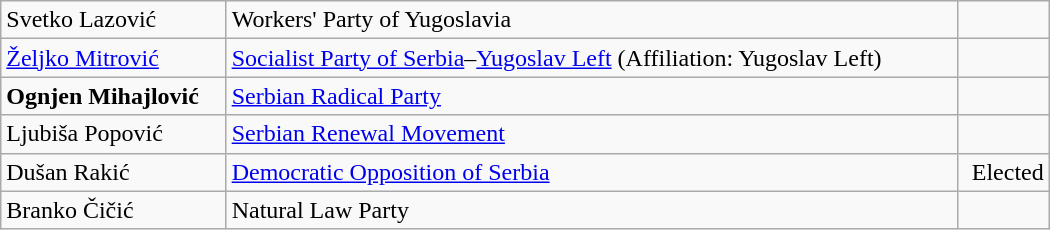<table style="width:700px;" class="wikitable">
<tr>
<td align="left">Svetko Lazović</td>
<td align="left">Workers' Party of Yugoslavia</td>
<td align="right"></td>
</tr>
<tr>
<td align="left"><a href='#'>Željko Mitrović</a></td>
<td align="left"><a href='#'>Socialist Party of Serbia</a>–<a href='#'>Yugoslav Left</a> (Affiliation: Yugoslav Left)</td>
<td align="right"></td>
</tr>
<tr>
<td align="left"><strong>Ognjen Mihajlović</strong></td>
<td align="left"><a href='#'>Serbian Radical Party</a></td>
<td align="right"></td>
</tr>
<tr>
<td align="left">Ljubiša Popović</td>
<td align="left"><a href='#'>Serbian Renewal Movement</a></td>
<td align="right"></td>
</tr>
<tr>
<td align="left">Dušan Rakić</td>
<td align="left"><a href='#'>Democratic Opposition of Serbia</a></td>
<td align="right">Elected</td>
</tr>
<tr>
<td align="left">Branko Čičić</td>
<td align="left">Natural Law Party</td>
<td align="right"></td>
</tr>
</table>
